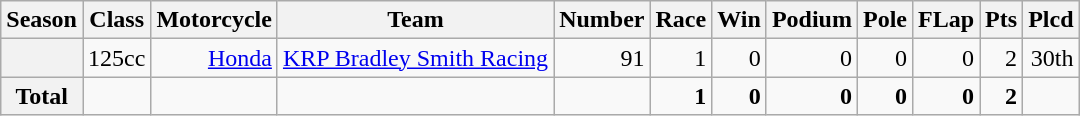<table class="wikitable">
<tr>
<th>Season</th>
<th>Class</th>
<th>Motorcycle</th>
<th>Team</th>
<th>Number</th>
<th>Race</th>
<th>Win</th>
<th>Podium</th>
<th>Pole</th>
<th>FLap</th>
<th>Pts</th>
<th>Plcd</th>
</tr>
<tr align="right">
<th></th>
<td>125cc</td>
<td><a href='#'>Honda</a></td>
<td><a href='#'>KRP Bradley Smith Racing</a></td>
<td>91</td>
<td>1</td>
<td>0</td>
<td>0</td>
<td>0</td>
<td>0</td>
<td>2</td>
<td>30th</td>
</tr>
<tr align="right">
<th>Total</th>
<td></td>
<td></td>
<td></td>
<td></td>
<td><strong>1</strong></td>
<td><strong>0</strong></td>
<td><strong>0</strong></td>
<td><strong>0</strong></td>
<td><strong>0</strong></td>
<td><strong>2</strong></td>
<td></td>
</tr>
</table>
